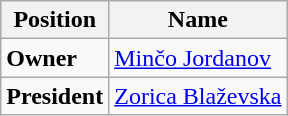<table class="wikitable">
<tr>
<th>Position</th>
<th>Name</th>
</tr>
<tr>
<td><strong>Owner</strong></td>
<td> <a href='#'>Minčo Jordanov</a></td>
</tr>
<tr>
<td><strong>President</strong></td>
<td> <a href='#'>Zorica Blaževska</a></td>
</tr>
</table>
